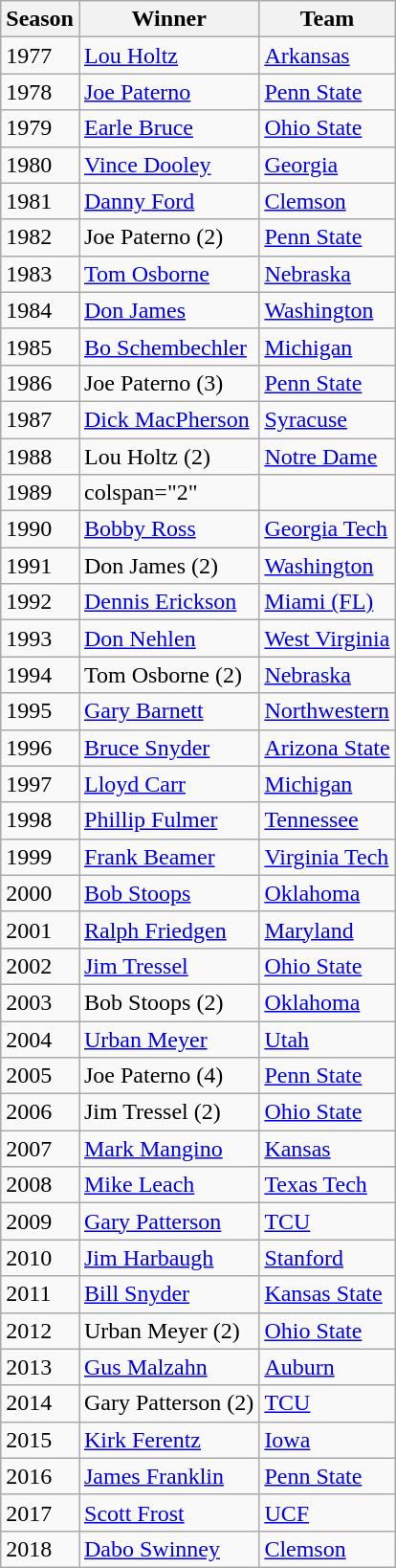<table class="wikitable sortable">
<tr>
<th>Season</th>
<th>Winner</th>
<th>Team</th>
</tr>
<tr>
<td>1977</td>
<td><a href='#'>Lou Holtz</a></td>
<td><a href='#'>Arkansas</a></td>
</tr>
<tr>
<td>1978</td>
<td><a href='#'>Joe Paterno</a></td>
<td><a href='#'>Penn State</a></td>
</tr>
<tr>
<td>1979</td>
<td><a href='#'>Earle Bruce</a></td>
<td><a href='#'>Ohio State</a></td>
</tr>
<tr>
<td>1980</td>
<td><a href='#'>Vince Dooley</a></td>
<td><a href='#'>Georgia</a></td>
</tr>
<tr>
<td>1981</td>
<td><a href='#'>Danny Ford</a></td>
<td><a href='#'>Clemson</a></td>
</tr>
<tr>
<td>1982</td>
<td>Joe Paterno (2)</td>
<td><a href='#'>Penn State</a></td>
</tr>
<tr>
<td>1983</td>
<td><a href='#'>Tom Osborne</a></td>
<td><a href='#'>Nebraska</a></td>
</tr>
<tr>
<td>1984</td>
<td><a href='#'>Don James</a></td>
<td><a href='#'>Washington</a></td>
</tr>
<tr>
<td>1985</td>
<td><a href='#'>Bo Schembechler</a></td>
<td><a href='#'>Michigan</a></td>
</tr>
<tr>
<td>1986</td>
<td>Joe Paterno (3)</td>
<td><a href='#'>Penn State</a></td>
</tr>
<tr>
<td>1987</td>
<td><a href='#'>Dick MacPherson</a></td>
<td><a href='#'>Syracuse</a></td>
</tr>
<tr>
<td>1988</td>
<td>Lou Holtz (2)</td>
<td><a href='#'>Notre Dame</a></td>
</tr>
<tr>
<td>1989</td>
<td>colspan="2" </td>
</tr>
<tr>
<td>1990</td>
<td><a href='#'>Bobby Ross</a></td>
<td><a href='#'>Georgia Tech</a></td>
</tr>
<tr>
<td>1991</td>
<td>Don James (2)</td>
<td><a href='#'>Washington</a></td>
</tr>
<tr>
<td>1992</td>
<td><a href='#'>Dennis Erickson</a></td>
<td><a href='#'>Miami (FL)</a></td>
</tr>
<tr>
<td>1993</td>
<td><a href='#'>Don Nehlen</a></td>
<td><a href='#'>West Virginia</a></td>
</tr>
<tr>
<td>1994</td>
<td>Tom Osborne (2)</td>
<td><a href='#'>Nebraska</a></td>
</tr>
<tr>
<td>1995</td>
<td><a href='#'>Gary Barnett</a></td>
<td><a href='#'>Northwestern</a></td>
</tr>
<tr>
<td>1996</td>
<td><a href='#'>Bruce Snyder</a></td>
<td><a href='#'>Arizona State</a></td>
</tr>
<tr>
<td>1997</td>
<td><a href='#'>Lloyd Carr</a></td>
<td><a href='#'>Michigan</a></td>
</tr>
<tr>
<td>1998</td>
<td><a href='#'>Phillip Fulmer</a></td>
<td><a href='#'>Tennessee</a></td>
</tr>
<tr>
<td>1999</td>
<td><a href='#'>Frank Beamer</a></td>
<td><a href='#'>Virginia Tech</a></td>
</tr>
<tr>
<td>2000</td>
<td><a href='#'>Bob Stoops</a></td>
<td><a href='#'>Oklahoma</a></td>
</tr>
<tr>
<td>2001</td>
<td><a href='#'>Ralph Friedgen</a></td>
<td><a href='#'>Maryland</a></td>
</tr>
<tr>
<td>2002</td>
<td><a href='#'>Jim Tressel</a></td>
<td><a href='#'>Ohio State</a></td>
</tr>
<tr>
<td>2003</td>
<td>Bob Stoops (2)</td>
<td><a href='#'>Oklahoma</a></td>
</tr>
<tr>
<td>2004</td>
<td><a href='#'>Urban Meyer</a></td>
<td><a href='#'>Utah</a></td>
</tr>
<tr>
<td>2005</td>
<td>Joe Paterno (4)</td>
<td><a href='#'>Penn State</a></td>
</tr>
<tr>
<td>2006</td>
<td>Jim Tressel (2)</td>
<td><a href='#'>Ohio State</a></td>
</tr>
<tr>
<td>2007</td>
<td><a href='#'>Mark Mangino</a></td>
<td><a href='#'>Kansas</a></td>
</tr>
<tr>
<td>2008</td>
<td><a href='#'>Mike Leach</a></td>
<td><a href='#'>Texas Tech</a></td>
</tr>
<tr>
<td>2009</td>
<td><a href='#'>Gary Patterson</a></td>
<td><a href='#'>TCU</a></td>
</tr>
<tr>
<td>2010</td>
<td><a href='#'>Jim Harbaugh</a></td>
<td><a href='#'>Stanford</a></td>
</tr>
<tr>
<td>2011</td>
<td><a href='#'>Bill Snyder</a></td>
<td><a href='#'>Kansas State</a></td>
</tr>
<tr>
<td>2012</td>
<td>Urban Meyer (2)</td>
<td><a href='#'>Ohio State</a></td>
</tr>
<tr>
<td>2013</td>
<td><a href='#'>Gus Malzahn</a></td>
<td><a href='#'>Auburn</a></td>
</tr>
<tr>
<td>2014</td>
<td>Gary Patterson (2)</td>
<td><a href='#'>TCU</a></td>
</tr>
<tr>
<td>2015</td>
<td><a href='#'>Kirk Ferentz</a></td>
<td><a href='#'>Iowa</a></td>
</tr>
<tr>
<td>2016</td>
<td><a href='#'>James Franklin</a></td>
<td><a href='#'>Penn State</a></td>
</tr>
<tr>
<td>2017</td>
<td><a href='#'>Scott Frost</a></td>
<td><a href='#'>UCF</a></td>
</tr>
<tr>
<td>2018</td>
<td><a href='#'>Dabo Swinney</a></td>
<td><a href='#'>Clemson</a></td>
</tr>
</table>
